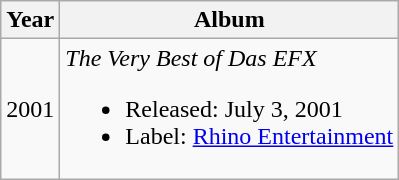<table class="wikitable" style="text-align:center;">
<tr>
<th>Year</th>
<th>Album</th>
</tr>
<tr>
<td>2001</td>
<td align="left"><em>The Very Best of Das EFX</em><br><ul><li>Released: July 3, 2001</li><li>Label: <a href='#'>Rhino Entertainment</a></li></ul></td>
</tr>
</table>
